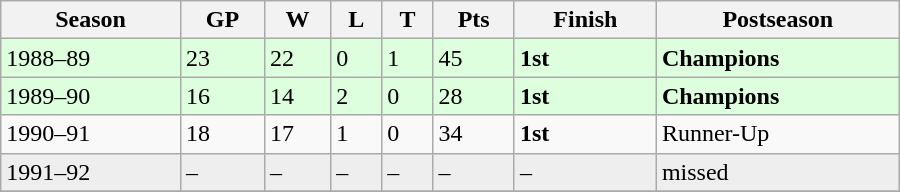<table class="wikitable" width=600>
<tr>
<th>Season</th>
<th>GP</th>
<th>W</th>
<th>L</th>
<th>T</th>
<th>Pts</th>
<th>Finish</th>
<th>Postseason</th>
</tr>
<tr bgcolor=ddffdd>
<td>1988–89</td>
<td>23</td>
<td>22</td>
<td>0</td>
<td>1</td>
<td>45</td>
<td><strong>1st</strong></td>
<td><strong>Champions</strong></td>
</tr>
<tr bgcolor=ddffdd>
<td>1989–90</td>
<td>16</td>
<td>14</td>
<td>2</td>
<td>0</td>
<td>28</td>
<td><strong>1st</strong></td>
<td><strong>Champions</strong></td>
</tr>
<tr>
<td>1990–91</td>
<td>18</td>
<td>17</td>
<td>1</td>
<td>0</td>
<td>34</td>
<td><strong>1st</strong></td>
<td>Runner-Up</td>
</tr>
<tr bgcolor=eeeeee>
<td>1991–92</td>
<td>–</td>
<td>–</td>
<td>–</td>
<td>–</td>
<td>–</td>
<td>–</td>
<td>missed</td>
</tr>
<tr>
</tr>
</table>
